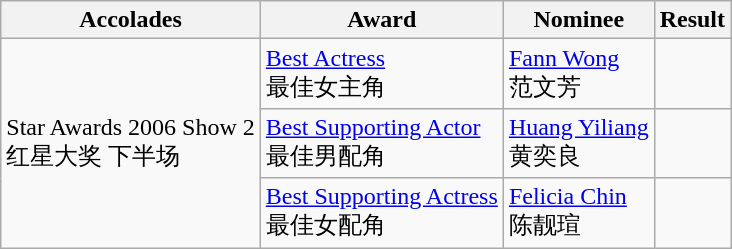<table class="wikitable">
<tr>
<th>Accolades</th>
<th>Award</th>
<th>Nominee</th>
<th>Result</th>
</tr>
<tr>
<td rowspan="3">Star Awards 2006 Show 2 <br> 红星大奖 下半场</td>
<td><a href='#'>Best Actress</a> <br> 最佳女主角</td>
<td><a href='#'>Fann Wong</a> <br> 范文芳</td>
<td></td>
</tr>
<tr>
<td><a href='#'>Best Supporting Actor</a> <br> 最佳男配角</td>
<td><a href='#'>Huang Yiliang</a> <br> 黄奕良</td>
<td></td>
</tr>
<tr>
<td><a href='#'>Best Supporting Actress</a> <br> 最佳女配角</td>
<td><a href='#'>Felicia Chin</a> <br> 陈靓瑄</td>
<td></td>
</tr>
</table>
